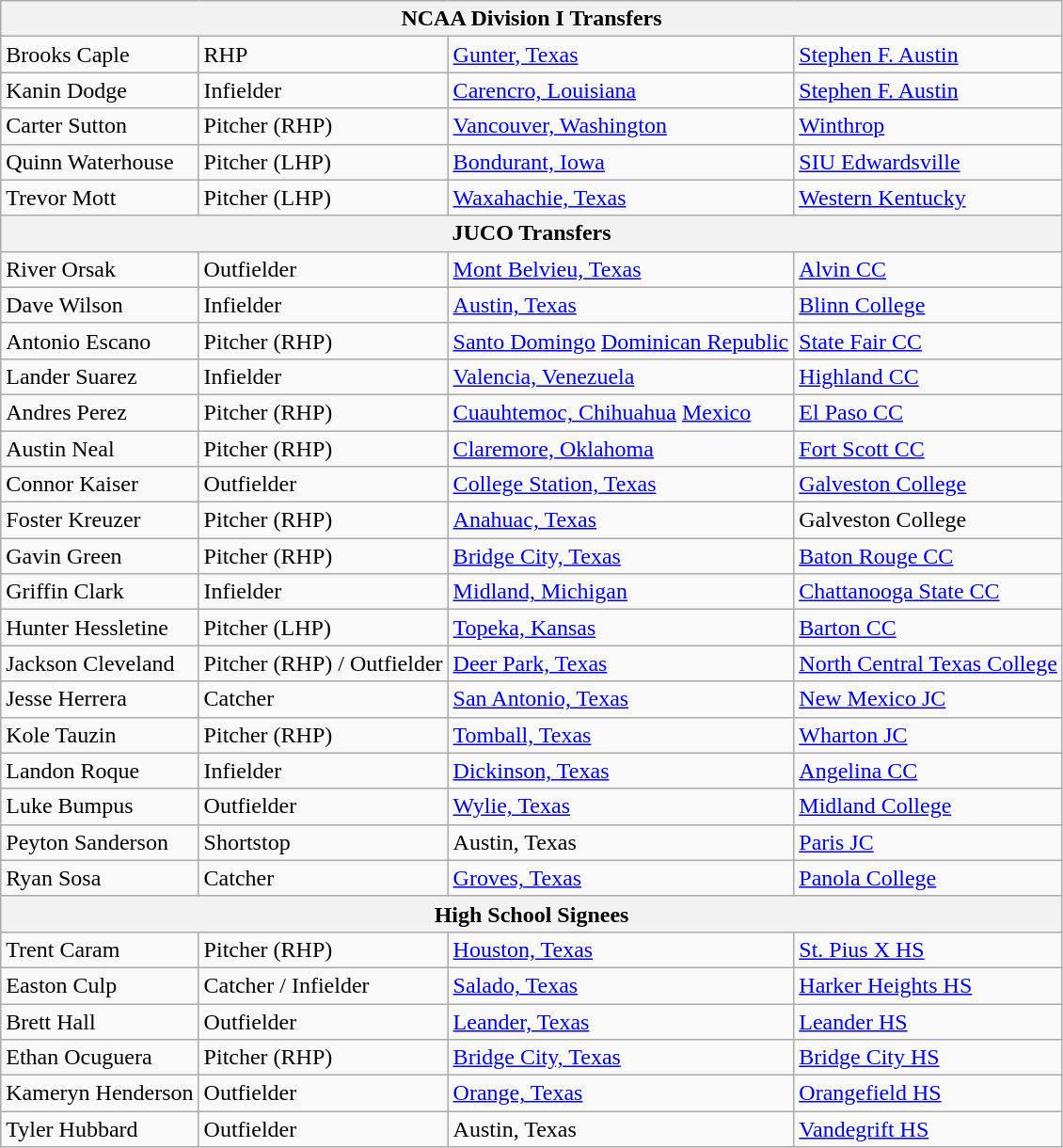<table class="wikitable">
<tr>
<th colspan=4>NCAA Division I Transfers</th>
</tr>
<tr>
<td>Brooks Caple</td>
<td>RHP</td>
<td><a href='#'>Gunter, Texas</a></td>
<td><a href='#'>Stephen F. Austin</a></td>
</tr>
<tr>
<td>Kanin Dodge</td>
<td>Infielder</td>
<td><a href='#'>Carencro, Louisiana</a></td>
<td><a href='#'>Stephen F. Austin</a></td>
</tr>
<tr>
<td>Carter Sutton</td>
<td>Pitcher (RHP)</td>
<td><a href='#'>Vancouver, Washington</a></td>
<td><a href='#'>Winthrop</a></td>
</tr>
<tr>
<td>Quinn Waterhouse</td>
<td>Pitcher (LHP)</td>
<td><a href='#'>Bondurant, Iowa</a></td>
<td><a href='#'>SIU Edwardsville</a></td>
</tr>
<tr>
<td>Trevor Mott</td>
<td>Pitcher (LHP)</td>
<td><a href='#'>Waxahachie, Texas</a></td>
<td><a href='#'>Western Kentucky</a></td>
</tr>
<tr>
<th colspan=4>JUCO Transfers</th>
</tr>
<tr>
<td>River Orsak</td>
<td>Outfielder</td>
<td><a href='#'>Mont Belvieu, Texas</a></td>
<td><a href='#'>Alvin CC</a></td>
</tr>
<tr>
<td>Dave Wilson</td>
<td>Infielder</td>
<td><a href='#'>Austin, Texas</a></td>
<td><a href='#'>Blinn College</a></td>
</tr>
<tr>
<td>Antonio Escano</td>
<td>Pitcher (RHP)</td>
<td><a href='#'>Santo Domingo</a> <a href='#'>Dominican Republic</a></td>
<td><a href='#'>State Fair CC</a></td>
</tr>
<tr>
<td>Lander Suarez</td>
<td>Infielder</td>
<td><a href='#'>Valencia, Venezuela</a></td>
<td><a href='#'>Highland CC</a></td>
</tr>
<tr>
<td>Andres Perez</td>
<td>Pitcher (RHP)</td>
<td><a href='#'>Cuauhtemoc, Chihuahua</a> <a href='#'>Mexico</a></td>
<td><a href='#'>El Paso CC</a></td>
</tr>
<tr>
<td>Austin Neal</td>
<td>Pitcher (RHP)</td>
<td><a href='#'>Claremore, Oklahoma</a></td>
<td><a href='#'>Fort Scott CC</a></td>
</tr>
<tr>
<td>Connor Kaiser</td>
<td>Outfielder</td>
<td><a href='#'>College Station, Texas</a></td>
<td><a href='#'>Galveston College</a></td>
</tr>
<tr>
<td>Foster Kreuzer</td>
<td>Pitcher (RHP)</td>
<td><a href='#'>Anahuac, Texas</a></td>
<td>Galveston College</td>
</tr>
<tr>
<td>Gavin Green</td>
<td>Pitcher (RHP)</td>
<td><a href='#'>Bridge City, Texas</a></td>
<td><a href='#'>Baton Rouge CC</a></td>
</tr>
<tr>
<td>Griffin Clark</td>
<td>Infielder</td>
<td><a href='#'>Midland, Michigan</a></td>
<td><a href='#'>Chattanooga State CC</a></td>
</tr>
<tr>
<td>Hunter Hessletine</td>
<td>Pitcher (LHP)</td>
<td><a href='#'>Topeka, Kansas</a></td>
<td><a href='#'>Barton CC</a></td>
</tr>
<tr>
<td>Jackson Cleveland</td>
<td>Pitcher (RHP) / Outfielder</td>
<td><a href='#'>Deer Park, Texas</a></td>
<td><a href='#'>North Central Texas College</a></td>
</tr>
<tr>
<td>Jesse Herrera</td>
<td>Catcher</td>
<td><a href='#'>San Antonio, Texas</a></td>
<td><a href='#'>New Mexico JC</a></td>
</tr>
<tr>
<td>Kole Tauzin</td>
<td>Pitcher (RHP)</td>
<td><a href='#'>Tomball, Texas</a></td>
<td><a href='#'>Wharton JC</a></td>
</tr>
<tr>
<td>Landon Roque</td>
<td>Infielder</td>
<td><a href='#'>Dickinson, Texas</a></td>
<td><a href='#'>Angelina CC</a></td>
</tr>
<tr>
<td>Luke Bumpus</td>
<td>Outfielder</td>
<td><a href='#'>Wylie, Texas</a></td>
<td><a href='#'>Midland College</a></td>
</tr>
<tr>
<td>Peyton Sanderson</td>
<td>Shortstop</td>
<td>Austin, Texas</td>
<td><a href='#'>Paris JC</a></td>
</tr>
<tr>
<td>Ryan Sosa</td>
<td>Catcher</td>
<td><a href='#'>Groves, Texas</a></td>
<td><a href='#'>Panola College</a></td>
</tr>
<tr>
<th colspan=4>High School Signees</th>
</tr>
<tr>
<td>Trent Caram</td>
<td>Pitcher (RHP)</td>
<td><a href='#'>Houston, Texas</a></td>
<td><a href='#'>St. Pius X HS</a></td>
</tr>
<tr>
<td>Easton Culp</td>
<td>Catcher / Infielder</td>
<td><a href='#'>Salado, Texas</a></td>
<td><a href='#'>Harker Heights HS</a></td>
</tr>
<tr>
<td>Brett Hall</td>
<td>Outfielder</td>
<td><a href='#'>Leander, Texas</a></td>
<td><a href='#'>Leander HS</a></td>
</tr>
<tr>
<td>Ethan Ocuguera</td>
<td>Pitcher (RHP)</td>
<td><a href='#'>Bridge City, Texas</a></td>
<td><a href='#'>Bridge City HS</a></td>
</tr>
<tr>
<td>Kameryn Henderson</td>
<td>Outfielder</td>
<td><a href='#'>Orange, Texas</a></td>
<td><a href='#'>Orangefield HS</a></td>
</tr>
<tr>
<td>Tyler Hubbard</td>
<td>Outfielder</td>
<td>Austin, Texas</td>
<td><a href='#'>Vandegrift HS</a></td>
</tr>
</table>
